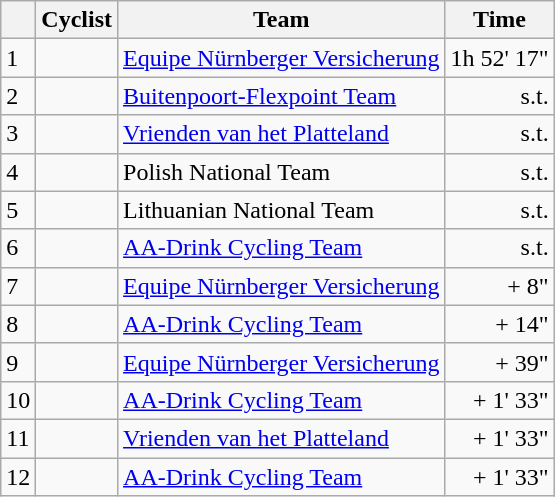<table class="wikitable">
<tr>
<th></th>
<th>Cyclist</th>
<th>Team</th>
<th>Time</th>
</tr>
<tr>
<td>1</td>
<td></td>
<td><a href='#'>Equipe Nürnberger Versicherung</a></td>
<td align="right">1h 52' 17"</td>
</tr>
<tr>
<td>2</td>
<td></td>
<td><a href='#'>Buitenpoort-Flexpoint Team</a></td>
<td align="right">s.t.</td>
</tr>
<tr>
<td>3</td>
<td></td>
<td><a href='#'>Vrienden van het Platteland</a></td>
<td align="right">s.t.</td>
</tr>
<tr>
<td>4</td>
<td></td>
<td>Polish National Team</td>
<td align="right">s.t.</td>
</tr>
<tr>
<td>5</td>
<td></td>
<td>Lithuanian National Team</td>
<td align="right">s.t.</td>
</tr>
<tr>
<td>6</td>
<td></td>
<td><a href='#'>AA-Drink Cycling Team</a></td>
<td align="right">s.t.</td>
</tr>
<tr>
<td>7</td>
<td></td>
<td><a href='#'>Equipe Nürnberger Versicherung</a></td>
<td align="right">+ 8"</td>
</tr>
<tr>
<td>8</td>
<td></td>
<td><a href='#'>AA-Drink Cycling Team</a></td>
<td align="right">+ 14"</td>
</tr>
<tr>
<td>9</td>
<td></td>
<td><a href='#'>Equipe Nürnberger Versicherung</a></td>
<td align="right">+ 39"</td>
</tr>
<tr>
<td>10</td>
<td></td>
<td><a href='#'>AA-Drink Cycling Team</a></td>
<td align="right">+ 1' 33"</td>
</tr>
<tr>
<td>11</td>
<td></td>
<td><a href='#'>Vrienden van het Platteland</a></td>
<td align="right">+ 1' 33"</td>
</tr>
<tr>
<td>12</td>
<td></td>
<td><a href='#'>AA-Drink Cycling Team</a></td>
<td align="right">+ 1' 33"</td>
</tr>
</table>
